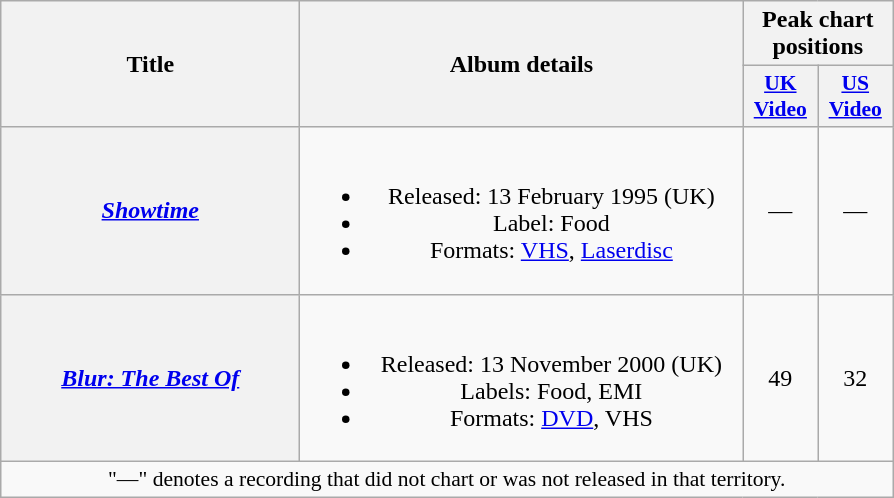<table class="wikitable plainrowheaders" style="text-align:center;">
<tr>
<th scope="col" rowspan="2" style="width:12em;">Title</th>
<th scope="col" rowspan="2" style="width:18em;">Album details</th>
<th scope="col" colspan="2">Peak chart positions</th>
</tr>
<tr>
<th scope="col" style="width:3em;font-size:90%;"><a href='#'>UK<br>Video</a><br></th>
<th scope="col" style="width:3em;font-size:90%;"><a href='#'>US<br>Video</a><br></th>
</tr>
<tr>
<th scope="row"><em><a href='#'>Showtime</a></em></th>
<td><br><ul><li>Released: 13 February 1995 <span>(UK)</span></li><li>Label: Food</li><li>Formats: <a href='#'>VHS</a>, <a href='#'>Laserdisc</a></li></ul></td>
<td>—</td>
<td>—</td>
</tr>
<tr>
<th scope="row"><em><a href='#'>Blur: The Best Of</a></em></th>
<td><br><ul><li>Released: 13 November 2000 <span>(UK)</span></li><li>Labels: Food, EMI</li><li>Formats: <a href='#'>DVD</a>, VHS</li></ul></td>
<td>49</td>
<td>32</td>
</tr>
<tr>
<td colspan="4" style="font-size:90%">"—" denotes a recording that did not chart or was not released in that territory.</td>
</tr>
</table>
